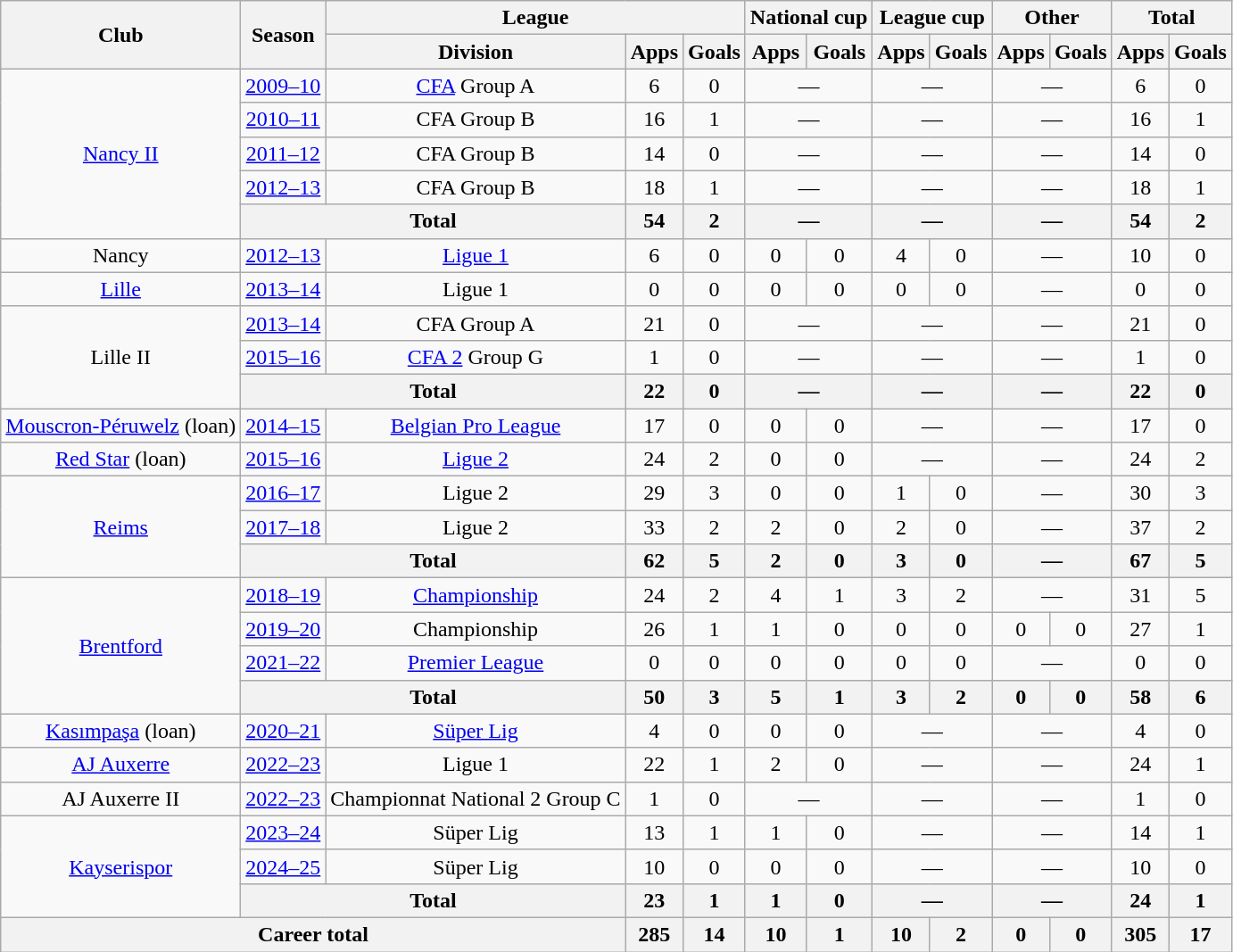<table class="wikitable" style="text-align: center">
<tr>
<th rowspan="2">Club</th>
<th rowspan="2">Season</th>
<th colspan="3">League</th>
<th colspan="2">National cup</th>
<th colspan="2">League cup</th>
<th colspan="2">Other</th>
<th colspan="2">Total</th>
</tr>
<tr>
<th>Division</th>
<th>Apps</th>
<th>Goals</th>
<th>Apps</th>
<th>Goals</th>
<th>Apps</th>
<th>Goals</th>
<th>Apps</th>
<th>Goals</th>
<th>Apps</th>
<th>Goals</th>
</tr>
<tr>
<td rowspan="5"><a href='#'>Nancy II</a></td>
<td><a href='#'>2009–10</a></td>
<td><a href='#'>CFA</a> Group A</td>
<td>6</td>
<td>0</td>
<td colspan="2">—</td>
<td colspan="2">—</td>
<td colspan="2">—</td>
<td>6</td>
<td>0</td>
</tr>
<tr>
<td><a href='#'>2010–11</a></td>
<td>CFA Group B</td>
<td>16</td>
<td>1</td>
<td colspan="2">—</td>
<td colspan="2">—</td>
<td colspan="2">—</td>
<td>16</td>
<td>1</td>
</tr>
<tr>
<td><a href='#'>2011–12</a></td>
<td>CFA Group B</td>
<td>14</td>
<td>0</td>
<td colspan="2">—</td>
<td colspan="2">—</td>
<td colspan="2">—</td>
<td>14</td>
<td>0</td>
</tr>
<tr>
<td><a href='#'>2012–13</a></td>
<td>CFA Group B</td>
<td>18</td>
<td>1</td>
<td colspan="2">—</td>
<td colspan="2">—</td>
<td colspan="2">—</td>
<td>18</td>
<td>1</td>
</tr>
<tr>
<th colspan="2">Total</th>
<th>54</th>
<th>2</th>
<th colspan="2">—</th>
<th colspan="2">—</th>
<th colspan="2">—</th>
<th>54</th>
<th>2</th>
</tr>
<tr>
<td>Nancy</td>
<td><a href='#'>2012–13</a></td>
<td><a href='#'>Ligue 1</a></td>
<td>6</td>
<td>0</td>
<td>0</td>
<td>0</td>
<td>4</td>
<td>0</td>
<td colspan="2">—</td>
<td>10</td>
<td>0</td>
</tr>
<tr>
<td><a href='#'>Lille</a></td>
<td><a href='#'>2013–14</a></td>
<td>Ligue 1</td>
<td>0</td>
<td>0</td>
<td>0</td>
<td>0</td>
<td>0</td>
<td>0</td>
<td colspan="2">—</td>
<td>0</td>
<td>0</td>
</tr>
<tr>
<td rowspan="3">Lille II</td>
<td><a href='#'>2013–14</a></td>
<td>CFA Group A</td>
<td>21</td>
<td>0</td>
<td colspan="2">—</td>
<td colspan="2">—</td>
<td colspan="2">—</td>
<td>21</td>
<td>0</td>
</tr>
<tr>
<td><a href='#'>2015–16</a></td>
<td><a href='#'>CFA 2</a> Group G</td>
<td>1</td>
<td>0</td>
<td colspan="2">—</td>
<td colspan="2">—</td>
<td colspan="2">—</td>
<td>1</td>
<td>0</td>
</tr>
<tr>
<th colspan="2">Total</th>
<th>22</th>
<th>0</th>
<th colspan="2">—</th>
<th colspan="2">—</th>
<th colspan="2">—</th>
<th>22</th>
<th>0</th>
</tr>
<tr>
<td><a href='#'>Mouscron-Péruwelz</a> (loan)</td>
<td><a href='#'>2014–15</a></td>
<td><a href='#'>Belgian Pro League</a></td>
<td>17</td>
<td>0</td>
<td>0</td>
<td>0</td>
<td colspan="2">—</td>
<td colspan="2">—</td>
<td>17</td>
<td>0</td>
</tr>
<tr>
<td><a href='#'>Red Star</a> (loan)</td>
<td><a href='#'>2015–16</a></td>
<td><a href='#'>Ligue 2</a></td>
<td>24</td>
<td>2</td>
<td>0</td>
<td>0</td>
<td colspan="2">—</td>
<td colspan="2">—</td>
<td>24</td>
<td>2</td>
</tr>
<tr>
<td rowspan="3"><a href='#'>Reims</a></td>
<td><a href='#'>2016–17</a></td>
<td>Ligue 2</td>
<td>29</td>
<td>3</td>
<td>0</td>
<td>0</td>
<td>1</td>
<td>0</td>
<td colspan="2">—</td>
<td>30</td>
<td>3</td>
</tr>
<tr>
<td><a href='#'>2017–18</a></td>
<td>Ligue 2</td>
<td>33</td>
<td>2</td>
<td>2</td>
<td>0</td>
<td>2</td>
<td>0</td>
<td colspan="2">—</td>
<td>37</td>
<td>2</td>
</tr>
<tr>
<th colspan="2">Total</th>
<th>62</th>
<th>5</th>
<th>2</th>
<th>0</th>
<th>3</th>
<th>0</th>
<th colspan="2">—</th>
<th>67</th>
<th>5</th>
</tr>
<tr>
<td rowspan="4"><a href='#'>Brentford</a></td>
<td><a href='#'>2018–19</a></td>
<td><a href='#'>Championship</a></td>
<td>24</td>
<td>2</td>
<td>4</td>
<td>1</td>
<td>3</td>
<td>2</td>
<td colspan="2">—</td>
<td>31</td>
<td>5</td>
</tr>
<tr>
<td><a href='#'>2019–20</a></td>
<td>Championship</td>
<td>26</td>
<td>1</td>
<td>1</td>
<td>0</td>
<td>0</td>
<td>0</td>
<td>0</td>
<td>0</td>
<td>27</td>
<td>1</td>
</tr>
<tr>
<td><a href='#'>2021–22</a></td>
<td><a href='#'>Premier League</a></td>
<td>0</td>
<td>0</td>
<td>0</td>
<td>0</td>
<td>0</td>
<td>0</td>
<td colspan="2">—</td>
<td>0</td>
<td>0</td>
</tr>
<tr>
<th colspan="2">Total</th>
<th>50</th>
<th>3</th>
<th>5</th>
<th>1</th>
<th>3</th>
<th>2</th>
<th>0</th>
<th>0</th>
<th>58</th>
<th>6</th>
</tr>
<tr>
<td><a href='#'>Kasımpaşa</a> (loan)</td>
<td><a href='#'>2020–21</a></td>
<td><a href='#'>Süper Lig</a></td>
<td>4</td>
<td>0</td>
<td>0</td>
<td>0</td>
<td colspan="2">—</td>
<td colspan="2">—</td>
<td>4</td>
<td>0</td>
</tr>
<tr>
<td><a href='#'>AJ Auxerre</a></td>
<td><a href='#'>2022–23</a></td>
<td>Ligue 1</td>
<td>22</td>
<td>1</td>
<td>2</td>
<td>0</td>
<td colspan="2">—</td>
<td colspan="2">—</td>
<td>24</td>
<td>1</td>
</tr>
<tr>
<td>AJ Auxerre II</td>
<td><a href='#'>2022–23</a></td>
<td>Championnat National 2 Group C</td>
<td>1</td>
<td>0</td>
<td colspan="2">—</td>
<td colspan="2">—</td>
<td colspan="2">—</td>
<td>1</td>
<td>0</td>
</tr>
<tr>
<td rowspan="3"><a href='#'>Kayserispor</a></td>
<td><a href='#'>2023–24</a></td>
<td>Süper Lig</td>
<td>13</td>
<td>1</td>
<td>1</td>
<td>0</td>
<td colspan="2">—</td>
<td colspan="2">—</td>
<td>14</td>
<td>1</td>
</tr>
<tr>
<td><a href='#'>2024–25</a></td>
<td>Süper Lig</td>
<td>10</td>
<td>0</td>
<td>0</td>
<td>0</td>
<td colspan="2">—</td>
<td colspan="2">—</td>
<td>10</td>
<td>0</td>
</tr>
<tr>
<th colspan="2">Total</th>
<th>23</th>
<th>1</th>
<th>1</th>
<th>0</th>
<th colspan="2">—</th>
<th colspan="2">—</th>
<th>24</th>
<th>1</th>
</tr>
<tr>
<th colspan="3">Career total</th>
<th>285</th>
<th>14</th>
<th>10</th>
<th>1</th>
<th>10</th>
<th>2</th>
<th>0</th>
<th>0</th>
<th>305</th>
<th>17</th>
</tr>
</table>
